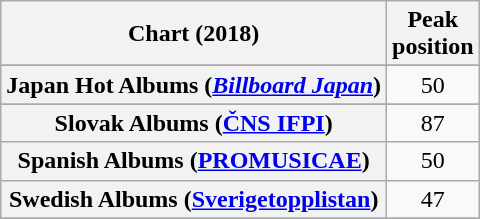<table class="wikitable sortable plainrowheaders" style="text-align:center">
<tr>
<th scope="col">Chart (2018)</th>
<th scope="col">Peak<br> position</th>
</tr>
<tr>
</tr>
<tr>
</tr>
<tr>
</tr>
<tr>
</tr>
<tr>
</tr>
<tr>
</tr>
<tr>
</tr>
<tr>
</tr>
<tr>
</tr>
<tr>
</tr>
<tr>
<th scope="row">Japan Hot Albums (<em><a href='#'>Billboard Japan</a></em>)</th>
<td>50</td>
</tr>
<tr>
</tr>
<tr>
</tr>
<tr>
</tr>
<tr>
<th scope="row">Slovak Albums (<a href='#'>ČNS IFPI</a>)</th>
<td>87</td>
</tr>
<tr>
<th scope="row">Spanish Albums (<a href='#'>PROMUSICAE</a>)</th>
<td>50</td>
</tr>
<tr>
<th scope="row">Swedish Albums (<a href='#'>Sverigetopplistan</a>)</th>
<td>47</td>
</tr>
<tr>
</tr>
<tr>
</tr>
<tr>
</tr>
<tr>
</tr>
<tr>
</tr>
<tr>
</tr>
</table>
